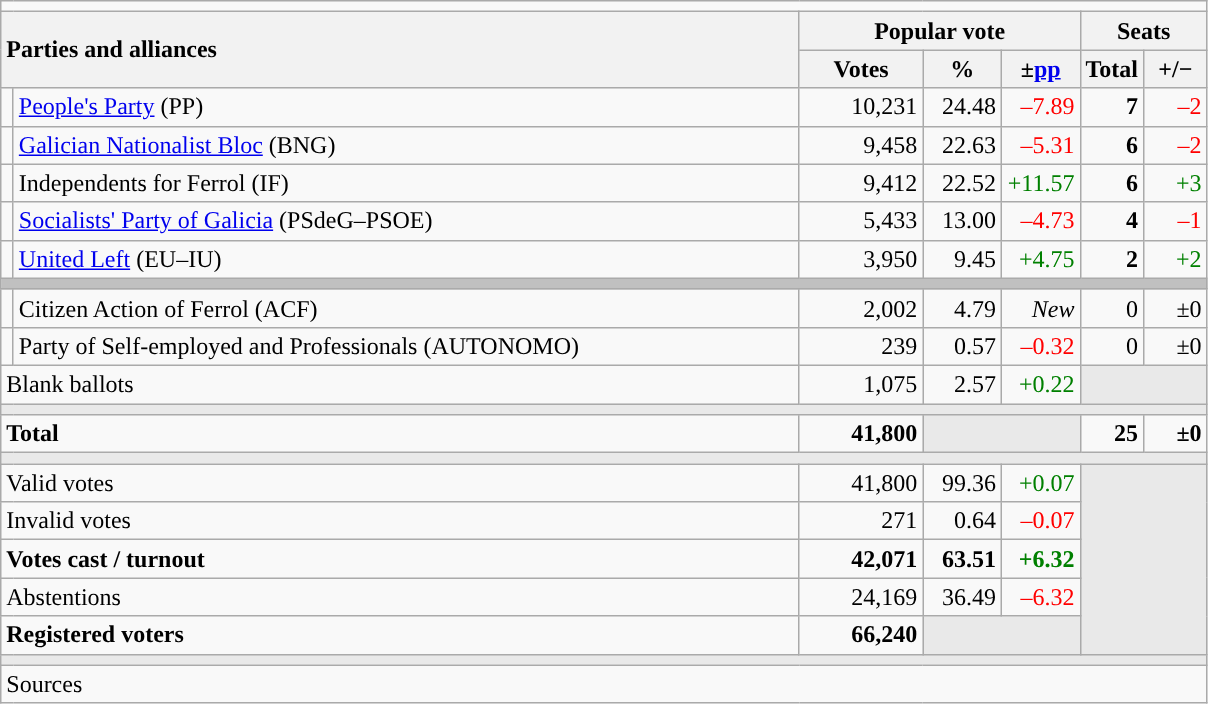<table class="wikitable" style="text-align:right;">
<tr>
<td colspan="7"></td>
</tr>
<tr>
<th style="text-align:left;" rowspan="2" colspan="2" width="525">Parties and alliances</th>
<th colspan="3">Popular vote</th>
<th colspan="2">Seats</th>
</tr>
<tr>
<th width="75">Votes</th>
<th width="45">%</th>
<th width="45">±<a href='#'>pp</a></th>
<th width="35">Total</th>
<th width="35">+/−</th>
</tr>
<tr>
<td width="1" style="color:inherit;background:"></td>
<td align="left"><a href='#'>People's Party</a> (PP)</td>
<td>10,231</td>
<td>24.48</td>
<td style="color:red;">–7.89</td>
<td><strong>7</strong></td>
<td style="color:red;">–2</td>
</tr>
<tr>
<td style="color:inherit;background:"></td>
<td align="left"><a href='#'>Galician Nationalist Bloc</a> (BNG)</td>
<td>9,458</td>
<td>22.63</td>
<td style="color:red;">–5.31</td>
<td><strong>6</strong></td>
<td style="color:red;">–2</td>
</tr>
<tr>
<td style="color:inherit;background:"></td>
<td align="left">Independents for Ferrol (IF)</td>
<td>9,412</td>
<td>22.52</td>
<td style="color:green;">+11.57</td>
<td><strong>6</strong></td>
<td style="color:green;">+3</td>
</tr>
<tr>
<td style="color:inherit;background:"></td>
<td align="left"><a href='#'>Socialists' Party of Galicia</a> (PSdeG–PSOE)</td>
<td>5,433</td>
<td>13.00</td>
<td style="color:red;">–4.73</td>
<td><strong>4</strong></td>
<td style="color:red;">–1</td>
</tr>
<tr>
<td style="color:inherit;background:"></td>
<td align="left"><a href='#'>United Left</a> (EU–IU)</td>
<td>3,950</td>
<td>9.45</td>
<td style="color:green;">+4.75</td>
<td><strong>2</strong></td>
<td style="color:green;">+2</td>
</tr>
<tr>
<td colspan="7" bgcolor="#C0C0C0"></td>
</tr>
<tr>
<td style="color:inherit;background:"></td>
<td align="left">Citizen Action of Ferrol (ACF)</td>
<td>2,002</td>
<td>4.79</td>
<td><em>New</em></td>
<td>0</td>
<td>±0</td>
</tr>
<tr>
<td style="color:inherit;background:"></td>
<td align="left">Party of Self-employed and Professionals (AUTONOMO)</td>
<td>239</td>
<td>0.57</td>
<td style="color:red;">–0.32</td>
<td>0</td>
<td>±0</td>
</tr>
<tr>
<td align="left" colspan="2">Blank ballots</td>
<td>1,075</td>
<td>2.57</td>
<td style="color:green;">+0.22</td>
<td bgcolor="#E9E9E9" colspan="2"></td>
</tr>
<tr>
<td colspan="7" bgcolor="#E9E9E9"></td>
</tr>
<tr style="font-weight:bold;">
<td align="left" colspan="2">Total</td>
<td>41,800</td>
<td bgcolor="#E9E9E9" colspan="2"></td>
<td>25</td>
<td>±0</td>
</tr>
<tr>
<td colspan="7" bgcolor="#E9E9E9"></td>
</tr>
<tr>
<td align="left" colspan="2">Valid votes</td>
<td>41,800</td>
<td>99.36</td>
<td style="color:green;">+0.07</td>
<td bgcolor="#E9E9E9" colspan="2" rowspan="5"></td>
</tr>
<tr>
<td align="left" colspan="2">Invalid votes</td>
<td>271</td>
<td>0.64</td>
<td style="color:red;">–0.07</td>
</tr>
<tr style="font-weight:bold;">
<td align="left" colspan="2">Votes cast / turnout</td>
<td>42,071</td>
<td>63.51</td>
<td style="color:green;">+6.32</td>
</tr>
<tr>
<td align="left" colspan="2">Abstentions</td>
<td>24,169</td>
<td>36.49</td>
<td style="color:red;">–6.32</td>
</tr>
<tr style="font-weight:bold;">
<td align="left" colspan="2">Registered voters</td>
<td>66,240</td>
<td bgcolor="#E9E9E9" colspan="2"></td>
</tr>
<tr>
<td colspan="7" bgcolor="#E9E9E9"></td>
</tr>
<tr>
<td align="left" colspan="7">Sources</td>
</tr>
</table>
